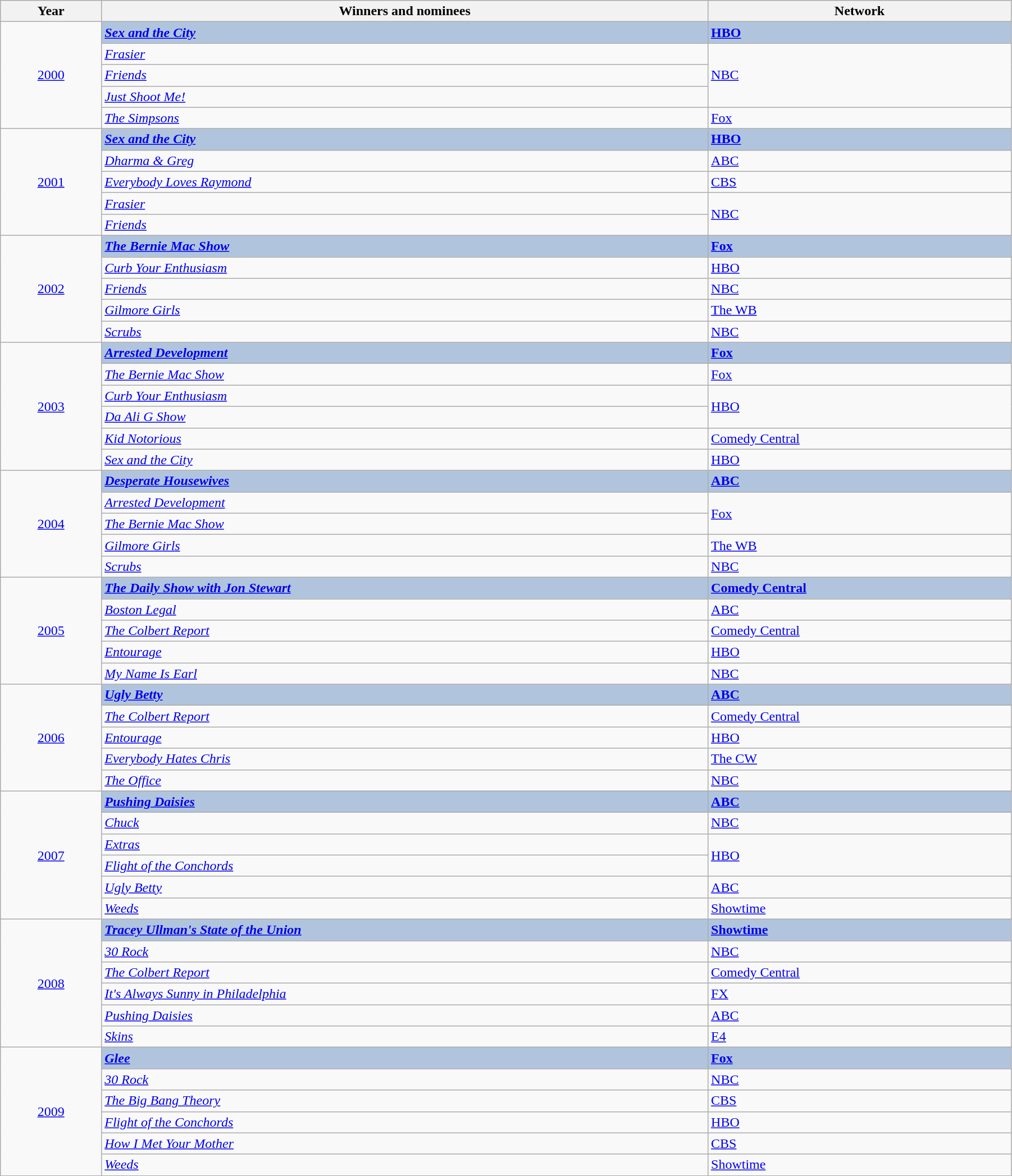<table class="wikitable" width="95%" cellpadding="5">
<tr>
<th width="10%">Year</th>
<th width="60%">Winners and nominees</th>
<th width="30%">Network</th>
</tr>
<tr>
<td rowspan="5" style="text-align:center;"><a href='#'>2000</a></td>
<td style="background:#B0C4DE;"><strong><em><a href='#'>Sex and the City</a></em></strong></td>
<td style="background:#B0C4DE;"><strong><a href='#'>HBO</a></strong></td>
</tr>
<tr>
<td><em><a href='#'>Frasier</a></em></td>
<td rowspan=3><a href='#'>NBC</a></td>
</tr>
<tr>
<td><em><a href='#'>Friends</a></em></td>
</tr>
<tr>
<td><em><a href='#'>Just Shoot Me!</a></em></td>
</tr>
<tr>
<td><em><a href='#'>The Simpsons</a></em></td>
<td><a href='#'>Fox</a></td>
</tr>
<tr>
<td rowspan="5" style="text-align:center;"><a href='#'>2001</a></td>
<td style="background:#B0C4DE;"><strong><em><a href='#'>Sex and the City</a></em></strong></td>
<td style="background:#B0C4DE;"><strong><a href='#'>HBO</a></strong></td>
</tr>
<tr>
<td><em><a href='#'>Dharma & Greg</a></em></td>
<td><a href='#'>ABC</a></td>
</tr>
<tr>
<td><em><a href='#'>Everybody Loves Raymond</a></em></td>
<td><a href='#'>CBS</a></td>
</tr>
<tr>
<td><em><a href='#'>Frasier</a></em></td>
<td rowspan=2><a href='#'>NBC</a></td>
</tr>
<tr>
<td><em><a href='#'>Friends</a></em></td>
</tr>
<tr>
<td rowspan="5" style="text-align:center;"><a href='#'>2002</a></td>
<td style="background:#B0C4DE;"><strong><em><a href='#'>The Bernie Mac Show</a></em></strong></td>
<td style="background:#B0C4DE;"><strong><a href='#'>Fox</a></strong></td>
</tr>
<tr>
<td><em><a href='#'>Curb Your Enthusiasm</a></em></td>
<td><a href='#'>HBO</a></td>
</tr>
<tr>
<td><em><a href='#'>Friends</a></em></td>
<td><a href='#'>NBC</a></td>
</tr>
<tr>
<td><em><a href='#'>Gilmore Girls</a></em></td>
<td><a href='#'>The WB</a></td>
</tr>
<tr>
<td><em><a href='#'>Scrubs</a></em></td>
<td><a href='#'>NBC</a></td>
</tr>
<tr>
<td rowspan="6" style="text-align:center;"><a href='#'>2003</a></td>
<td style="background:#B0C4DE;"><strong><em><a href='#'>Arrested Development</a></em></strong></td>
<td style="background:#B0C4DE;"><strong><a href='#'>Fox</a></strong></td>
</tr>
<tr>
<td><em><a href='#'>The Bernie Mac Show</a></em></td>
<td><a href='#'>Fox</a></td>
</tr>
<tr>
<td><em><a href='#'>Curb Your Enthusiasm</a></em></td>
<td rowspan=2><a href='#'>HBO</a></td>
</tr>
<tr>
<td><em><a href='#'>Da Ali G Show</a></em></td>
</tr>
<tr>
<td><em><a href='#'>Kid Notorious</a></em></td>
<td><a href='#'>Comedy Central</a></td>
</tr>
<tr>
<td><em><a href='#'>Sex and the City</a></em></td>
<td><a href='#'>HBO</a></td>
</tr>
<tr>
<td rowspan="5" style="text-align:center;"><a href='#'>2004</a></td>
<td style="background:#B0C4DE;"><strong><em><a href='#'>Desperate Housewives</a></em></strong></td>
<td style="background:#B0C4DE;"><strong><a href='#'>ABC</a></strong></td>
</tr>
<tr>
<td><em><a href='#'>Arrested Development</a></em></td>
<td rowspan=2><a href='#'>Fox</a></td>
</tr>
<tr>
<td><em><a href='#'>The Bernie Mac Show</a></em></td>
</tr>
<tr>
<td><em><a href='#'>Gilmore Girls</a></em></td>
<td><a href='#'>The WB</a></td>
</tr>
<tr>
<td><em><a href='#'>Scrubs</a></em></td>
<td><a href='#'>NBC</a></td>
</tr>
<tr>
<td rowspan="5" style="text-align:center;"><a href='#'>2005</a></td>
<td style="background:#B0C4DE;"><strong><em><a href='#'>The Daily Show with Jon Stewart</a></em></strong></td>
<td style="background:#B0C4DE;"><strong><a href='#'>Comedy Central</a></strong></td>
</tr>
<tr>
<td><em><a href='#'>Boston Legal</a></em></td>
<td><a href='#'>ABC</a></td>
</tr>
<tr>
<td><em><a href='#'>The Colbert Report</a></em></td>
<td><a href='#'>Comedy Central</a></td>
</tr>
<tr>
<td><em><a href='#'>Entourage</a></em></td>
<td><a href='#'>HBO</a></td>
</tr>
<tr>
<td><em><a href='#'>My Name Is Earl</a></em></td>
<td><a href='#'>NBC</a></td>
</tr>
<tr>
<td rowspan="5" style="text-align:center;"><a href='#'>2006</a></td>
<td style="background:#B0C4DE;"><strong><em><a href='#'>Ugly Betty</a></em></strong></td>
<td style="background:#B0C4DE;"><strong><a href='#'>ABC</a></strong></td>
</tr>
<tr>
<td><em><a href='#'>The Colbert Report</a></em></td>
<td><a href='#'>Comedy Central</a></td>
</tr>
<tr>
<td><em><a href='#'>Entourage</a></em></td>
<td><a href='#'>HBO</a></td>
</tr>
<tr>
<td><em><a href='#'>Everybody Hates Chris</a></em></td>
<td><a href='#'>The CW</a></td>
</tr>
<tr>
<td><em><a href='#'>The Office</a></em></td>
<td><a href='#'>NBC</a></td>
</tr>
<tr>
<td rowspan="6" style="text-align:center;"><a href='#'>2007</a></td>
<td style="background:#B0C4DE;"><strong><em><a href='#'>Pushing Daisies</a></em></strong></td>
<td style="background:#B0C4DE;"><strong><a href='#'>ABC</a></strong></td>
</tr>
<tr>
<td><em><a href='#'>Chuck</a></em></td>
<td><a href='#'>NBC</a></td>
</tr>
<tr>
<td><em><a href='#'>Extras</a></em></td>
<td rowspan=2><a href='#'>HBO</a></td>
</tr>
<tr>
<td><em><a href='#'>Flight of the Conchords</a></em></td>
</tr>
<tr>
<td><em><a href='#'>Ugly Betty</a></em></td>
<td><a href='#'>ABC</a></td>
</tr>
<tr>
<td><em><a href='#'>Weeds</a></em></td>
<td><a href='#'>Showtime</a></td>
</tr>
<tr>
<td rowspan="6" style="text-align:center;"><a href='#'>2008</a></td>
<td style="background:#B0C4DE;"><strong><em><a href='#'>Tracey Ullman's State of the Union</a></em></strong></td>
<td style="background:#B0C4DE;"><strong><a href='#'>Showtime</a></strong></td>
</tr>
<tr>
<td><em><a href='#'>30 Rock</a></em></td>
<td><a href='#'>NBC</a></td>
</tr>
<tr>
<td><em><a href='#'>The Colbert Report</a></em></td>
<td><a href='#'>Comedy Central</a></td>
</tr>
<tr>
<td><em><a href='#'>It's Always Sunny in Philadelphia</a></em></td>
<td><a href='#'>FX</a></td>
</tr>
<tr>
<td><em><a href='#'>Pushing Daisies</a></em></td>
<td><a href='#'>ABC</a></td>
</tr>
<tr>
<td><em><a href='#'>Skins</a></em></td>
<td><a href='#'>E4</a></td>
</tr>
<tr>
<td rowspan="6" style="text-align:center;"><a href='#'>2009</a></td>
<td style="background:#B0C4DE;"><strong><em><a href='#'>Glee</a></em></strong></td>
<td style="background:#B0C4DE;"><strong><a href='#'>Fox</a></strong></td>
</tr>
<tr>
<td><em><a href='#'>30 Rock</a></em></td>
<td><a href='#'>NBC</a></td>
</tr>
<tr>
<td><em><a href='#'>The Big Bang Theory</a></em></td>
<td><a href='#'>CBS</a></td>
</tr>
<tr>
<td><em><a href='#'>Flight of the Conchords</a></em></td>
<td><a href='#'>HBO</a></td>
</tr>
<tr>
<td><em><a href='#'>How I Met Your Mother</a></em></td>
<td><a href='#'>CBS</a></td>
</tr>
<tr>
<td><em><a href='#'>Weeds</a></em></td>
<td><a href='#'>Showtime</a></td>
</tr>
</table>
